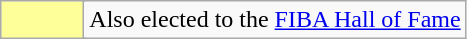<table class="wikitable">
<tr>
<td style="background:#ff9; width:3em;" colspan="2"></td>
<td colspan=5>Also elected to the <a href='#'>FIBA Hall of Fame</a></td>
</tr>
</table>
